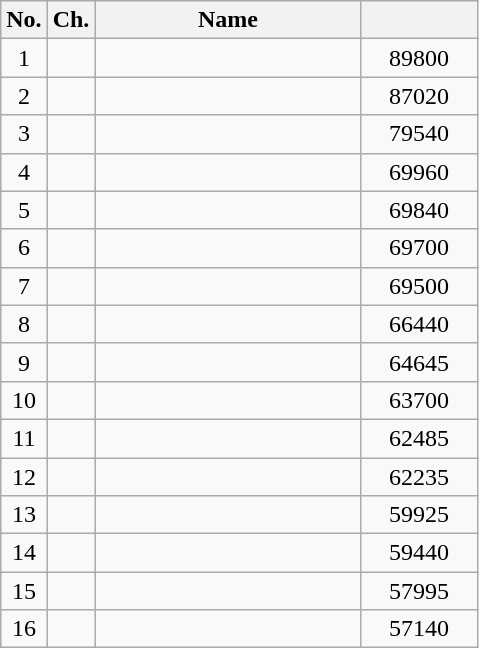<table class="wikitable" style="text-align: center;">
<tr>
<th>No.</th>
<th>Ch.</th>
<th align="left"; width=170>Name</th>
<th width=70></th>
</tr>
<tr>
<td>1</td>
<td></td>
<td style="text-align:left;"></td>
<td>89800</td>
</tr>
<tr>
<td>2</td>
<td></td>
<td style="text-align:left;"></td>
<td>87020</td>
</tr>
<tr>
<td>3</td>
<td></td>
<td style="text-align:left;"></td>
<td>79540</td>
</tr>
<tr>
<td>4</td>
<td></td>
<td style="text-align:left;"></td>
<td>69960</td>
</tr>
<tr>
<td>5</td>
<td></td>
<td style="text-align:left;"></td>
<td>69840</td>
</tr>
<tr>
<td>6</td>
<td></td>
<td style="text-align:left;"></td>
<td>69700</td>
</tr>
<tr>
<td>7</td>
<td></td>
<td style="text-align:left;"></td>
<td>69500</td>
</tr>
<tr>
<td>8</td>
<td></td>
<td style="text-align:left;"></td>
<td>66440</td>
</tr>
<tr>
<td>9</td>
<td></td>
<td style="text-align:left;"></td>
<td>64645</td>
</tr>
<tr>
<td>10</td>
<td></td>
<td style="text-align:left;"></td>
<td>63700</td>
</tr>
<tr>
<td>11</td>
<td></td>
<td style="text-align:left;"></td>
<td>62485</td>
</tr>
<tr>
<td>12</td>
<td></td>
<td style="text-align:left;"></td>
<td>62235</td>
</tr>
<tr>
<td>13</td>
<td></td>
<td style="text-align:left;"></td>
<td>59925</td>
</tr>
<tr>
<td>14</td>
<td></td>
<td style="text-align:left;"></td>
<td>59440</td>
</tr>
<tr>
<td>15</td>
<td></td>
<td style="text-align:left;"></td>
<td>57995</td>
</tr>
<tr>
<td>16</td>
<td></td>
<td style="text-align:left;"></td>
<td>57140</td>
</tr>
</table>
